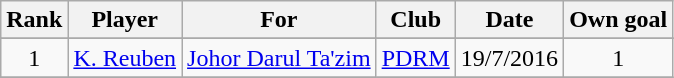<table class="wikitable" style="text-align:center">
<tr>
<th>Rank</th>
<th>Player</th>
<th>For</th>
<th>Club</th>
<th>Date</th>
<th>Own goal</th>
</tr>
<tr>
</tr>
<tr>
<td rowspan="1">1</td>
<td align="left"> <a href='#'>K. Reuben</a></td>
<td align="left"><a href='#'>Johor Darul Ta'zim</a></td>
<td align="left"><a href='#'>PDRM</a></td>
<td align="left">19/7/2016</td>
<td rowspan="1">1</td>
</tr>
<tr>
</tr>
</table>
